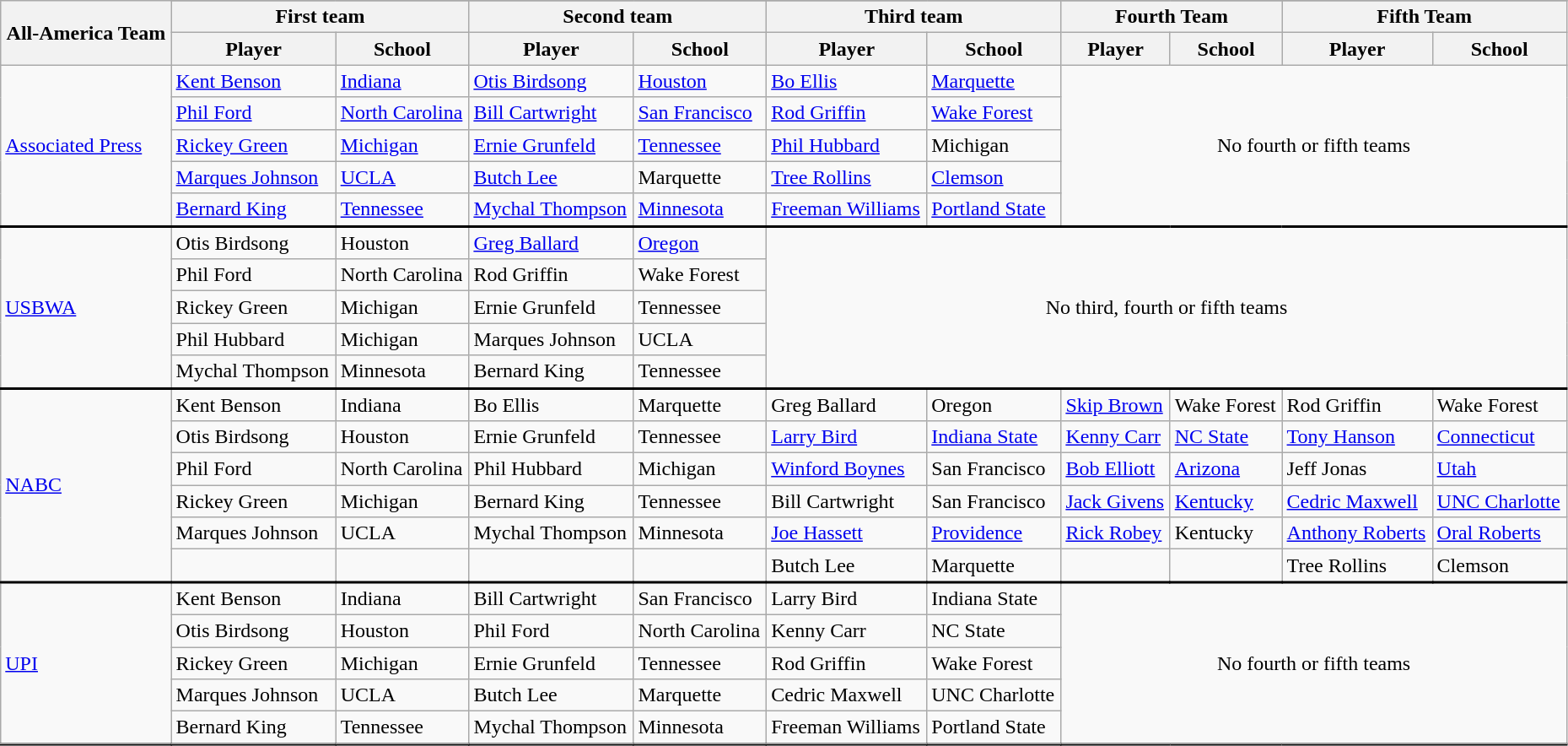<table class="wikitable" style="width:98%;">
<tr>
<th rowspan=3>All-America Team</th>
</tr>
<tr>
<th colspan=2>First team</th>
<th colspan=2>Second team</th>
<th colspan=2>Third team</th>
<th colspan=2>Fourth Team</th>
<th colspan=2>Fifth Team</th>
</tr>
<tr>
<th>Player</th>
<th>School</th>
<th>Player</th>
<th>School</th>
<th>Player</th>
<th>School</th>
<th>Player</th>
<th>School</th>
<th>Player</th>
<th>School</th>
</tr>
<tr>
<td rowspan=5><a href='#'>Associated Press</a></td>
<td><a href='#'>Kent Benson</a></td>
<td><a href='#'>Indiana</a></td>
<td><a href='#'>Otis Birdsong</a></td>
<td><a href='#'>Houston</a></td>
<td><a href='#'>Bo Ellis</a></td>
<td><a href='#'>Marquette</a></td>
<td rowspan=5 colspan=4 align=center>No fourth or fifth teams</td>
</tr>
<tr>
<td><a href='#'>Phil Ford</a></td>
<td><a href='#'>North Carolina</a></td>
<td><a href='#'>Bill Cartwright</a></td>
<td><a href='#'>San Francisco</a></td>
<td><a href='#'>Rod Griffin</a></td>
<td><a href='#'>Wake Forest</a></td>
</tr>
<tr>
<td><a href='#'>Rickey Green</a></td>
<td><a href='#'>Michigan</a></td>
<td><a href='#'>Ernie Grunfeld</a></td>
<td><a href='#'>Tennessee</a></td>
<td><a href='#'>Phil Hubbard</a></td>
<td>Michigan</td>
</tr>
<tr>
<td><a href='#'>Marques Johnson</a></td>
<td><a href='#'>UCLA</a></td>
<td><a href='#'>Butch Lee</a></td>
<td>Marquette</td>
<td><a href='#'>Tree Rollins</a></td>
<td><a href='#'>Clemson</a></td>
</tr>
<tr>
<td><a href='#'>Bernard King</a></td>
<td><a href='#'>Tennessee</a></td>
<td><a href='#'>Mychal Thompson</a></td>
<td><a href='#'>Minnesota</a></td>
<td><a href='#'>Freeman Williams</a></td>
<td><a href='#'>Portland State</a></td>
</tr>
<tr style = "border-top:2px solid black;">
<td rowspan=5><a href='#'>USBWA</a></td>
<td>Otis Birdsong</td>
<td>Houston</td>
<td><a href='#'>Greg Ballard</a></td>
<td><a href='#'>Oregon</a></td>
<td rowspan=5 colspan=6 align=center>No third, fourth or fifth teams</td>
</tr>
<tr>
<td>Phil Ford</td>
<td>North Carolina</td>
<td>Rod Griffin</td>
<td>Wake Forest</td>
</tr>
<tr>
<td>Rickey Green</td>
<td>Michigan</td>
<td>Ernie Grunfeld</td>
<td>Tennessee</td>
</tr>
<tr>
<td>Phil Hubbard</td>
<td>Michigan</td>
<td>Marques Johnson</td>
<td>UCLA</td>
</tr>
<tr>
<td>Mychal Thompson</td>
<td>Minnesota</td>
<td>Bernard King</td>
<td>Tennessee</td>
</tr>
<tr style = "border-top:2px solid black;">
<td rowspan=6><a href='#'>NABC</a></td>
<td>Kent Benson</td>
<td>Indiana</td>
<td>Bo Ellis</td>
<td>Marquette</td>
<td>Greg Ballard</td>
<td>Oregon</td>
<td><a href='#'>Skip Brown</a></td>
<td>Wake Forest</td>
<td>Rod Griffin</td>
<td>Wake Forest</td>
</tr>
<tr>
<td>Otis Birdsong</td>
<td>Houston</td>
<td>Ernie Grunfeld</td>
<td>Tennessee</td>
<td><a href='#'>Larry Bird</a></td>
<td><a href='#'>Indiana State</a></td>
<td><a href='#'>Kenny Carr</a></td>
<td><a href='#'>NC State</a></td>
<td><a href='#'>Tony Hanson</a></td>
<td><a href='#'>Connecticut</a></td>
</tr>
<tr>
<td>Phil Ford</td>
<td>North Carolina</td>
<td>Phil Hubbard</td>
<td>Michigan</td>
<td><a href='#'>Winford Boynes</a></td>
<td>San Francisco</td>
<td><a href='#'>Bob Elliott</a></td>
<td><a href='#'>Arizona</a></td>
<td>Jeff Jonas</td>
<td><a href='#'>Utah</a></td>
</tr>
<tr>
<td>Rickey Green</td>
<td>Michigan</td>
<td>Bernard King</td>
<td>Tennessee</td>
<td>Bill Cartwright</td>
<td>San Francisco</td>
<td><a href='#'>Jack Givens</a></td>
<td><a href='#'>Kentucky</a></td>
<td><a href='#'>Cedric Maxwell</a></td>
<td><a href='#'>UNC Charlotte</a></td>
</tr>
<tr>
<td>Marques Johnson</td>
<td>UCLA</td>
<td>Mychal Thompson</td>
<td>Minnesota</td>
<td><a href='#'>Joe Hassett</a></td>
<td><a href='#'>Providence</a></td>
<td><a href='#'>Rick Robey</a></td>
<td>Kentucky</td>
<td><a href='#'>Anthony Roberts</a></td>
<td><a href='#'>Oral Roberts</a></td>
</tr>
<tr>
<td></td>
<td></td>
<td></td>
<td></td>
<td>Butch Lee</td>
<td>Marquette</td>
<td></td>
<td></td>
<td>Tree Rollins</td>
<td>Clemson</td>
</tr>
<tr style = "border-top:2px solid black;">
<td rowspan=5><a href='#'>UPI</a></td>
<td>Kent Benson</td>
<td>Indiana</td>
<td>Bill Cartwright</td>
<td>San Francisco</td>
<td>Larry Bird</td>
<td>Indiana State</td>
<td rowspan=5 colspan=4 align=center>No fourth or fifth teams</td>
</tr>
<tr>
<td>Otis Birdsong</td>
<td>Houston</td>
<td>Phil Ford</td>
<td>North Carolina</td>
<td>Kenny Carr</td>
<td>NC State</td>
</tr>
<tr>
<td>Rickey Green</td>
<td>Michigan</td>
<td>Ernie Grunfeld</td>
<td>Tennessee</td>
<td>Rod Griffin</td>
<td>Wake Forest</td>
</tr>
<tr>
<td>Marques Johnson</td>
<td>UCLA</td>
<td>Butch Lee</td>
<td>Marquette</td>
<td>Cedric Maxwell</td>
<td>UNC Charlotte</td>
</tr>
<tr>
<td>Bernard King</td>
<td>Tennessee</td>
<td>Mychal Thompson</td>
<td>Minnesota</td>
<td>Freeman Williams</td>
<td>Portland State</td>
</tr>
<tr style = "border-top:2px solid black;">
</tr>
</table>
